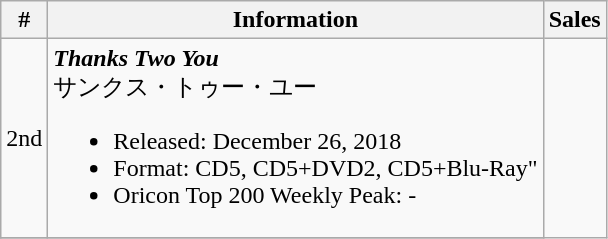<table class="wikitable">
<tr>
<th>#</th>
<th>Information</th>
<th>Sales</th>
</tr>
<tr>
<td>2nd<br></td>
<td><strong><em>Thanks Two You</em></strong><br>サンクス・トゥー・ユー<br><ul><li>Released: December 26, 2018</li><li>Format: CD5, CD5+DVD2, CD5+Blu-Ray"</li><li>Oricon Top 200 Weekly Peak: -</li></ul></td>
</tr>
<tr>
</tr>
</table>
